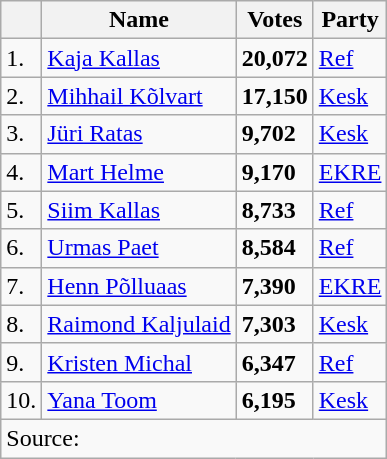<table class="wikitable sortable">
<tr>
<th></th>
<th><strong>Name</strong></th>
<th><strong>Votes</strong></th>
<th><strong>Party</strong></th>
</tr>
<tr>
<td>1.</td>
<td><a href='#'>Kaja Kallas</a></td>
<td><strong>20,072</strong></td>
<td><a href='#'>Ref</a></td>
</tr>
<tr>
<td>2.</td>
<td><a href='#'>Mihhail Kõlvart</a></td>
<td><strong>17,150</strong></td>
<td><a href='#'>Kesk</a></td>
</tr>
<tr>
<td>3.</td>
<td><a href='#'>Jüri Ratas</a></td>
<td><strong>9,702</strong></td>
<td><a href='#'>Kesk</a></td>
</tr>
<tr>
<td>4.</td>
<td><a href='#'>Mart Helme</a></td>
<td><strong>9,170</strong></td>
<td><a href='#'>EKRE</a></td>
</tr>
<tr>
<td>5.</td>
<td><a href='#'>Siim Kallas</a></td>
<td><strong>8,733</strong></td>
<td><a href='#'>Ref</a></td>
</tr>
<tr>
<td>6.</td>
<td><a href='#'>Urmas Paet</a></td>
<td><strong>8,584</strong></td>
<td><a href='#'>Ref</a></td>
</tr>
<tr>
<td>7.</td>
<td><a href='#'>Henn Põlluaas</a></td>
<td><strong>7,390</strong></td>
<td><a href='#'>EKRE</a></td>
</tr>
<tr>
<td>8.</td>
<td><a href='#'>Raimond Kaljulaid</a></td>
<td><strong>7,303</strong></td>
<td><a href='#'>Kesk</a></td>
</tr>
<tr>
<td>9.</td>
<td><a href='#'>Kristen Michal</a></td>
<td><strong>6,347</strong></td>
<td><a href='#'>Ref</a></td>
</tr>
<tr>
<td>10.</td>
<td><a href='#'>Yana Toom</a></td>
<td><strong>6,195</strong></td>
<td><a href='#'>Kesk</a></td>
</tr>
<tr>
<td align=left colspan=4>Source: </td>
</tr>
</table>
